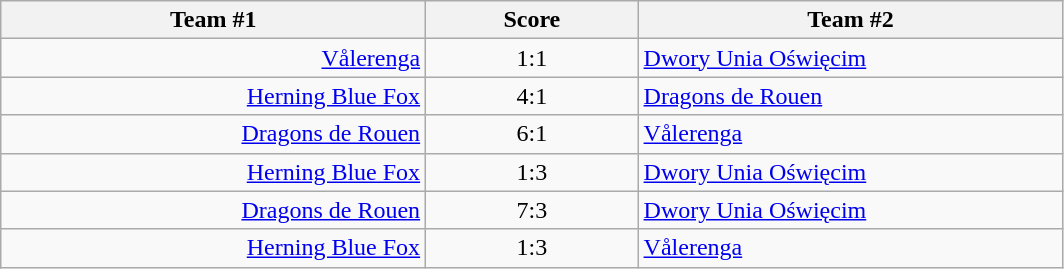<table class="wikitable" style="text-align: center;">
<tr>
<th width=22%>Team #1</th>
<th width=11%>Score</th>
<th width=22%>Team #2</th>
</tr>
<tr>
<td style="text-align: right;"><a href='#'>Vålerenga</a> </td>
<td>1:1</td>
<td style="text-align: left;"> <a href='#'>Dwory Unia Oświęcim</a></td>
</tr>
<tr>
<td style="text-align: right;"><a href='#'>Herning Blue Fox</a> </td>
<td>4:1</td>
<td style="text-align: left;"> <a href='#'>Dragons de Rouen</a></td>
</tr>
<tr>
<td style="text-align: right;"><a href='#'>Dragons de Rouen</a> </td>
<td>6:1</td>
<td style="text-align: left;"> <a href='#'>Vålerenga</a></td>
</tr>
<tr>
<td style="text-align: right;"><a href='#'>Herning Blue Fox</a> </td>
<td>1:3</td>
<td style="text-align: left;"> <a href='#'>Dwory Unia Oświęcim</a></td>
</tr>
<tr>
<td style="text-align: right;"><a href='#'>Dragons de Rouen</a> </td>
<td>7:3</td>
<td style="text-align: left;"> <a href='#'>Dwory Unia Oświęcim</a></td>
</tr>
<tr>
<td style="text-align: right;"><a href='#'>Herning Blue Fox</a> </td>
<td>1:3</td>
<td style="text-align: left;"> <a href='#'>Vålerenga</a></td>
</tr>
</table>
